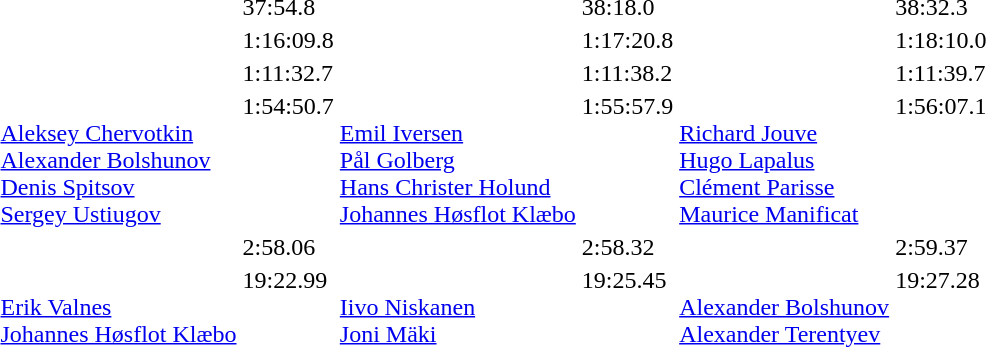<table>
<tr valign="top">
<td><br></td>
<td></td>
<td>37:54.8</td>
<td></td>
<td>38:18.0</td>
<td></td>
<td>38:32.3</td>
</tr>
<tr valign="top">
<td><br></td>
<td></td>
<td>1:16:09.8</td>
<td></td>
<td>1:17:20.8</td>
<td></td>
<td>1:18:10.0</td>
</tr>
<tr valign="top">
<td><br></td>
<td></td>
<td>1:11:32.7</td>
<td></td>
<td>1:11:38.2</td>
<td></td>
<td>1:11:39.7</td>
</tr>
<tr valign="top">
<td><br></td>
<td><br><a href='#'>Aleksey Chervotkin</a><br><a href='#'>Alexander Bolshunov</a><br><a href='#'>Denis Spitsov</a><br><a href='#'>Sergey Ustiugov</a></td>
<td>1:54:50.7</td>
<td><br><a href='#'>Emil Iversen</a><br><a href='#'>Pål Golberg</a><br><a href='#'>Hans Christer Holund</a><br><a href='#'>Johannes Høsflot Klæbo</a></td>
<td>1:55:57.9</td>
<td><br> <a href='#'>Richard Jouve</a><br><a href='#'>Hugo Lapalus</a><br><a href='#'>Clément Parisse</a><br><a href='#'>Maurice Manificat</a></td>
<td>1:56:07.1</td>
</tr>
<tr>
<td><br></td>
<td></td>
<td>2:58.06</td>
<td></td>
<td>2:58.32</td>
<td></td>
<td>2:59.37</td>
</tr>
<tr valign="top">
<td><br></td>
<td><br><a href='#'>Erik Valnes</a><br><a href='#'>Johannes Høsflot Klæbo</a></td>
<td>19:22.99</td>
<td><br><a href='#'>Iivo Niskanen</a><br><a href='#'>Joni Mäki</a></td>
<td>19:25.45</td>
<td><br><a href='#'>Alexander Bolshunov</a><br><a href='#'>Alexander Terentyev</a></td>
<td>19:27.28</td>
</tr>
</table>
